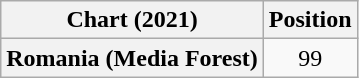<table class="wikitable sortable plainrowheaders" style="text-align:center">
<tr>
<th scope="col">Chart (2021)</th>
<th scope="col">Position</th>
</tr>
<tr>
<th scope="row">Romania (Media Forest)</th>
<td>99</td>
</tr>
</table>
